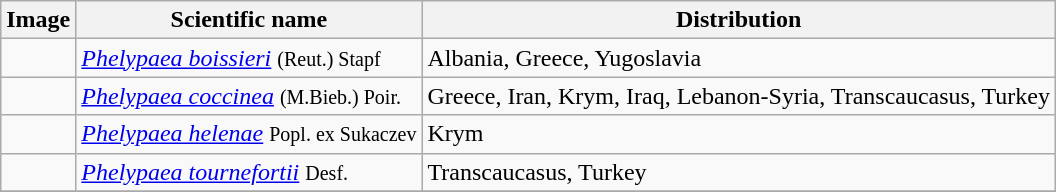<table class="wikitable">
<tr>
<th>Image</th>
<th>Scientific name</th>
<th>Distribution</th>
</tr>
<tr>
<td></td>
<td><em><a href='#'>Phelypaea boissieri</a></em> <small>(Reut.) Stapf</small></td>
<td>Albania, Greece, Yugoslavia</td>
</tr>
<tr>
<td></td>
<td><em><a href='#'>Phelypaea coccinea</a></em> <small>(M.Bieb.) Poir.</small></td>
<td>Greece, Iran, Krym, Iraq, Lebanon-Syria, Transcaucasus, Turkey</td>
</tr>
<tr>
<td></td>
<td><em><a href='#'>Phelypaea helenae</a></em> <small>Popl. ex Sukaczev</small></td>
<td>Krym</td>
</tr>
<tr>
<td></td>
<td><em><a href='#'>Phelypaea tournefortii</a></em> <small>Desf.</small></td>
<td>Transcaucasus, Turkey</td>
</tr>
<tr>
</tr>
</table>
